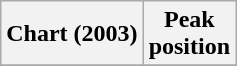<table class="wikitable sortable">
<tr>
<th align="left">Chart (2003)</th>
<th align="center">Peak<br>position</th>
</tr>
<tr>
</tr>
</table>
